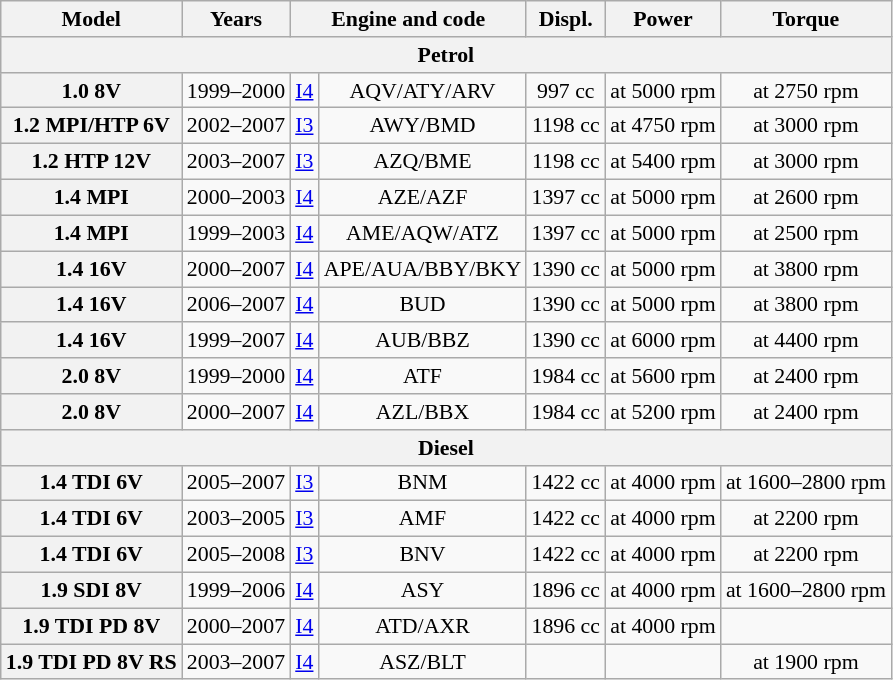<table class="wikitable" style="text-align:center; font-size:91%;">
<tr>
<th>Model</th>
<th>Years</th>
<th colspan="2">Engine and code</th>
<th>Displ.</th>
<th>Power</th>
<th>Torque</th>
</tr>
<tr>
<th colspan="7">Petrol</th>
</tr>
<tr>
<th>1.0 8V</th>
<td>1999–2000</td>
<td><a href='#'>I4</a></td>
<td>AQV/ATY/ARV</td>
<td>997 cc</td>
<td> at 5000 rpm</td>
<td> at 2750 rpm</td>
</tr>
<tr>
<th>1.2 MPI/HTP 6V</th>
<td>2002–2007</td>
<td><a href='#'>I3</a></td>
<td>AWY/BMD</td>
<td>1198 cc</td>
<td> at 4750 rpm</td>
<td> at 3000 rpm</td>
</tr>
<tr>
<th>1.2 HT<span>P</span> 12V</th>
<td>2003–2007</td>
<td><a href='#'>I3</a></td>
<td>AZQ/BME</td>
<td>1198 cc</td>
<td> at 5400 rpm</td>
<td> at 3000 rpm</td>
</tr>
<tr>
<th>1.4 MPI</th>
<td>2000–2003</td>
<td><a href='#'>I4</a></td>
<td>AZE/AZF</td>
<td>1397 cc</td>
<td> at 5000 rpm</td>
<td> at 2600 rpm</td>
</tr>
<tr>
<th>1.4 MPI</th>
<td>1999–2003</td>
<td><a href='#'>I4</a></td>
<td>AME/AQW/ATZ</td>
<td>1397 cc</td>
<td> at 5000 rpm</td>
<td> at 2500 rpm</td>
</tr>
<tr>
<th>1.4 16V</th>
<td>2000–2007</td>
<td><a href='#'>I4</a></td>
<td>APE/AUA/BBY/BKY</td>
<td>1390 cc</td>
<td> at 5000 rpm</td>
<td> at 3800 rpm</td>
</tr>
<tr>
<th>1.4 16<span>V</span></th>
<td>2006–2007</td>
<td><a href='#'>I4</a></td>
<td>BUD</td>
<td>1390 cc</td>
<td> at 5000 rpm</td>
<td> at 3800 rpm</td>
</tr>
<tr>
<th>1.4 <span>16V</span></th>
<td>1999–2007</td>
<td><a href='#'>I4</a></td>
<td>AUB/BBZ</td>
<td>1390 cc</td>
<td> at 6000 rpm</td>
<td> at 4400 rpm</td>
</tr>
<tr>
<th>2.0 8V</th>
<td>1999–2000</td>
<td><a href='#'>I4</a></td>
<td>ATF</td>
<td>1984 cc</td>
<td> at 5600 rpm</td>
<td> at 2400 rpm</td>
</tr>
<tr>
<th>2.0 8V</th>
<td>2000–2007</td>
<td><a href='#'>I4</a></td>
<td>AZL/BBX</td>
<td>1984 cc</td>
<td> at 5200 rpm</td>
<td> at 2400 rpm</td>
</tr>
<tr>
<th colspan="7">Diesel</th>
</tr>
<tr>
<th>1.4 TDI 6V</th>
<td>2005–2007</td>
<td><a href='#'>I3</a></td>
<td>BNM</td>
<td>1422 cc</td>
<td> at 4000 rpm</td>
<td> at 1600–2800 rpm</td>
</tr>
<tr>
<th>1.4 TDI 6V</th>
<td>2003–2005</td>
<td><a href='#'>I3</a></td>
<td>AMF</td>
<td>1422 cc</td>
<td> at 4000 rpm</td>
<td> at 2200 rpm</td>
</tr>
<tr>
<th>1.4 TDI 6V</th>
<td>2005–2008</td>
<td><a href='#'>I3</a></td>
<td>BNV</td>
<td>1422 cc</td>
<td> at 4000 rpm</td>
<td> at 2200 rpm</td>
</tr>
<tr>
<th>1.9 SDI 8V</th>
<td>1999–2006</td>
<td><a href='#'>I4</a></td>
<td>ASY</td>
<td>1896 cc</td>
<td> at 4000 rpm</td>
<td> at 1600–2800 rpm</td>
</tr>
<tr>
<th>1.9 T<span>DI</span> PD 8V</th>
<td>2000–2007</td>
<td><a href='#'>I4</a></td>
<td>ATD/AXR</td>
<td>1896 cc</td>
<td> at 4000 rpm</td>
<td></td>
</tr>
<tr>
<th>1.9 TDI PD 8V RS</th>
<td>2003–2007</td>
<td><a href='#'>I4</a></td>
<td>ASZ/BLT</td>
<td></td>
<td></td>
<td> at 1900 rpm</td>
</tr>
</table>
